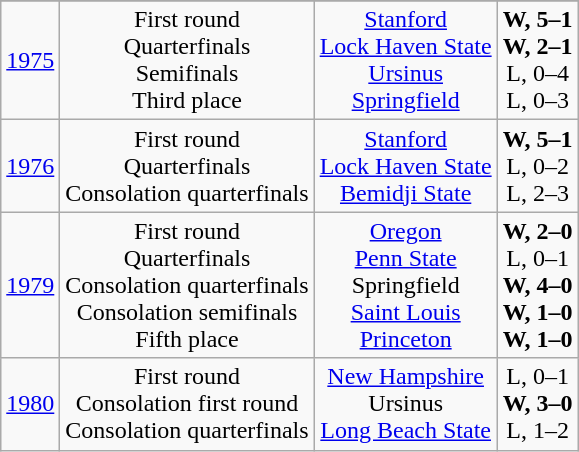<table class="wikitable" style="text-align:center">
<tr>
</tr>
<tr>
<td><a href='#'>1975</a></td>
<td>First round<br>Quarterfinals<br>Semifinals<br>Third place</td>
<td><a href='#'>Stanford</a><br><a href='#'>Lock Haven State</a><br><a href='#'>Ursinus</a><br><a href='#'>Springfield</a></td>
<td><strong>W, 5–1</strong><br><strong>W, 2–1</strong><br>L, 0–4<br>L, 0–3</td>
</tr>
<tr>
<td><a href='#'>1976</a></td>
<td>First round<br>Quarterfinals<br>Consolation quarterfinals</td>
<td><a href='#'>Stanford</a><br><a href='#'>Lock Haven State</a><br><a href='#'>Bemidji State</a></td>
<td><strong>W, 5–1</strong><br>L, 0–2<br>L, 2–3</td>
</tr>
<tr>
<td><a href='#'>1979</a></td>
<td>First round<br>Quarterfinals<br>Consolation quarterfinals<br>Consolation semifinals<br>Fifth place</td>
<td><a href='#'>Oregon</a><br><a href='#'>Penn State</a><br>Springfield<br><a href='#'>Saint Louis</a><br><a href='#'>Princeton</a></td>
<td><strong>W, 2–0</strong><br>L, 0–1<br><strong>W, 4–0</strong><br><strong>W, 1–0</strong><br><strong>W, 1–0</strong></td>
</tr>
<tr>
<td><a href='#'>1980</a></td>
<td>First round<br>Consolation first round<br>Consolation quarterfinals</td>
<td><a href='#'>New Hampshire</a><br>Ursinus<br><a href='#'>Long Beach State</a></td>
<td>L, 0–1<br><strong>W, 3–0</strong><br>L, 1–2</td>
</tr>
</table>
